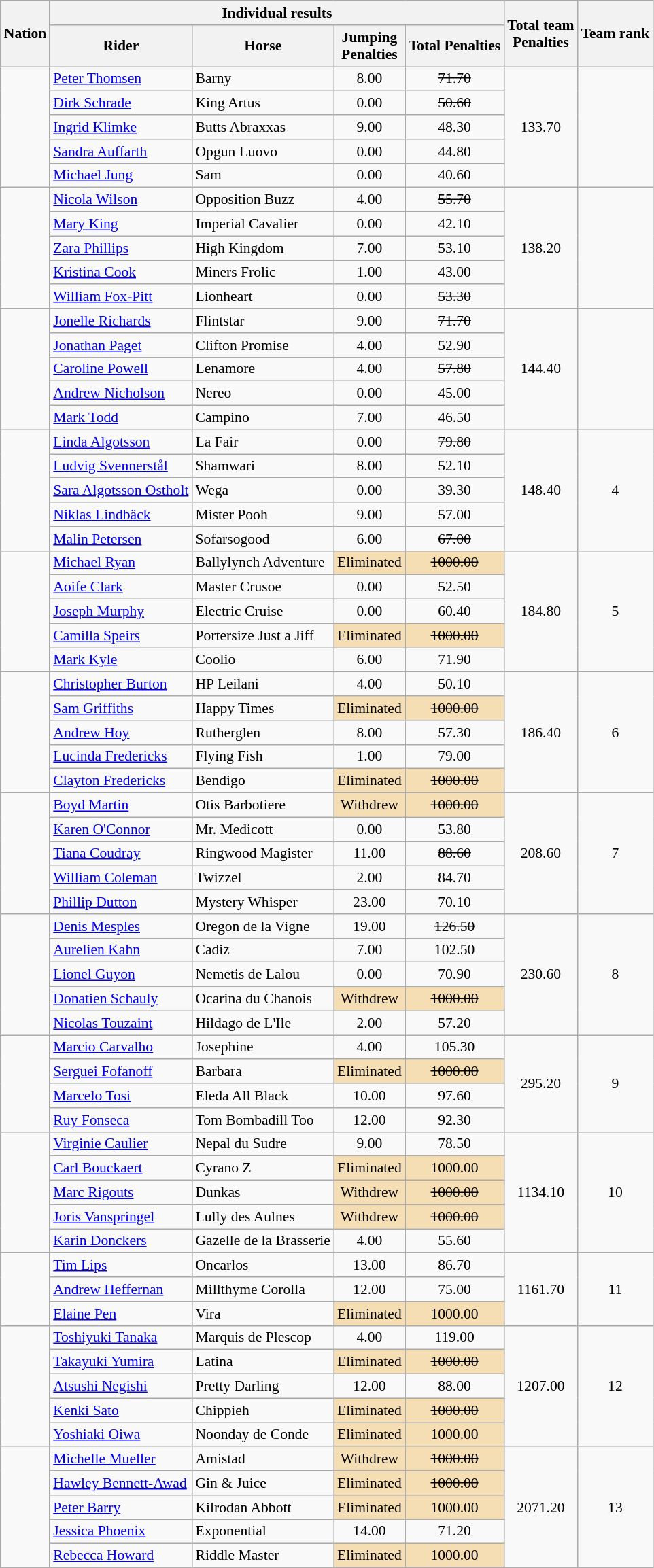<table class=wikitable style="font-size:90%">
<tr>
<th rowspan="2">Nation</th>
<th colspan="4">Individual results</th>
<th rowspan="2">Total team<br>Penalties</th>
<th rowspan="2">Team rank</th>
</tr>
<tr>
<th>Rider</th>
<th>Horse</th>
<th>Jumping <br>Penalties</th>
<th>Total Penalties</th>
</tr>
<tr>
<td rowspan="5"></td>
<td><a href='#'>Peter Thomsen</a></td>
<td>Barny</td>
<td align=center>8.00</td>
<td align=center><s>71.70</s></td>
<td align=center rowspan="5">133.70</td>
<td align=center rowspan="5"></td>
</tr>
<tr>
<td><a href='#'>Dirk Schrade</a></td>
<td>King Artus</td>
<td align=center>0.00</td>
<td align=center><s>50.60</s></td>
</tr>
<tr>
<td><a href='#'>Ingrid Klimke</a></td>
<td>Butts Abraxxas</td>
<td align=center>9.00</td>
<td align=center>48.30</td>
</tr>
<tr>
<td><a href='#'>Sandra Auffarth</a></td>
<td>Opgun Luovo</td>
<td align=center>0.00</td>
<td align=center>44.80</td>
</tr>
<tr>
<td><a href='#'>Michael Jung</a></td>
<td>Sam</td>
<td align=center>0.00</td>
<td align=center>40.60</td>
</tr>
<tr>
<td rowspan="5"></td>
<td><a href='#'>Nicola Wilson</a></td>
<td>Opposition Buzz</td>
<td align=center>4.00</td>
<td align=center><s>55.70</s></td>
<td align=center rowspan="5">138.20</td>
<td align=center rowspan="5"></td>
</tr>
<tr>
<td><a href='#'>Mary King</a></td>
<td>Imperial Cavalier</td>
<td align=center>0.00</td>
<td align=center>42.10</td>
</tr>
<tr>
<td><a href='#'>Zara Phillips</a></td>
<td>High Kingdom</td>
<td align=center>7.00</td>
<td align=center>53.10</td>
</tr>
<tr>
<td><a href='#'>Kristina Cook</a></td>
<td>Miners Frolic</td>
<td align=center>1.00</td>
<td align=center>43.00</td>
</tr>
<tr>
<td><a href='#'>William Fox-Pitt</a></td>
<td>Lionheart</td>
<td align=center>0.00</td>
<td align=center><s>53.30</s></td>
</tr>
<tr>
<td rowspan="5"></td>
<td><a href='#'>Jonelle Richards</a></td>
<td>Flintstar</td>
<td align=center>9.00</td>
<td align=center><s>71.70</s></td>
<td align=center rowspan="5">144.40</td>
<td align=center rowspan="5"></td>
</tr>
<tr>
<td><a href='#'>Jonathan Paget</a></td>
<td>Clifton Promise</td>
<td align=center>4.00</td>
<td align=center>52.90</td>
</tr>
<tr>
<td><a href='#'>Caroline Powell</a></td>
<td>Lenamore</td>
<td align=center>4.00</td>
<td align=center><s>57.80</s></td>
</tr>
<tr>
<td><a href='#'>Andrew Nicholson</a></td>
<td>Nereo</td>
<td align=center>0.00</td>
<td align=center>45.00</td>
</tr>
<tr>
<td><a href='#'>Mark Todd</a></td>
<td>Campino</td>
<td align=center>7.00</td>
<td align=center>46.50</td>
</tr>
<tr>
<td rowspan="5"></td>
<td><a href='#'>Linda Algotsson</a></td>
<td>La Fair</td>
<td align=center>0.00</td>
<td align=center><s>79.80</s></td>
<td align=center rowspan="5">148.40</td>
<td align=center rowspan="5">4</td>
</tr>
<tr>
<td><a href='#'>Ludvig Svennerstål</a></td>
<td>Shamwari</td>
<td align=center>8.00</td>
<td align=center>52.10</td>
</tr>
<tr>
<td><a href='#'>Sara Algotsson Ostholt</a></td>
<td>Wega</td>
<td align=center>0.00</td>
<td align=center>39.30</td>
</tr>
<tr>
<td><a href='#'>Niklas Lindbäck</a></td>
<td>Mister Pooh</td>
<td align=center>9.00</td>
<td align=center>57.00</td>
</tr>
<tr>
<td><a href='#'>Malin Petersen</a></td>
<td>Sofarsogood</td>
<td align=center>6.00</td>
<td align=center><s>67.00</s></td>
</tr>
<tr>
<td rowspan="5"></td>
<td><a href='#'>Michael Ryan</a></td>
<td>Ballylynch Adventure</td>
<td align=center bgcolor="wheat">Eliminated</td>
<td align=center bgcolor="wheat"><s>1000.00</s></td>
<td align=center rowspan="5">184.80</td>
<td align=center rowspan="5">5</td>
</tr>
<tr>
<td><a href='#'>Aoife Clark</a></td>
<td>Master Crusoe</td>
<td align=center>0.00</td>
<td align=center>52.50</td>
</tr>
<tr>
<td><a href='#'>Joseph Murphy</a></td>
<td>Electric Cruise</td>
<td align=center>0.00</td>
<td align=center>60.40</td>
</tr>
<tr>
<td><a href='#'>Camilla Speirs</a></td>
<td>Portersize Just a Jiff</td>
<td align=center bgcolor="wheat">Eliminated</td>
<td align=center bgcolor="wheat"><s>1000.00</s></td>
</tr>
<tr>
<td><a href='#'>Mark Kyle</a></td>
<td>Coolio</td>
<td align=center>6.00</td>
<td align=center>71.90</td>
</tr>
<tr>
<td rowspan="5"></td>
<td><a href='#'>Christopher Burton</a></td>
<td>HP Leilani</td>
<td align=center>4.00</td>
<td align=center>50.10</td>
<td align=center rowspan="5">186.40</td>
<td align=center rowspan="5">6</td>
</tr>
<tr>
<td><a href='#'>Sam Griffiths</a></td>
<td>Happy Times</td>
<td align=center bgcolor="wheat">Eliminated</td>
<td align=center bgcolor="wheat"><s>1000.00</s></td>
</tr>
<tr>
<td><a href='#'>Andrew Hoy</a></td>
<td>Rutherglen</td>
<td align=center>8.00</td>
<td align=center>57.30</td>
</tr>
<tr>
<td><a href='#'>Lucinda Fredericks</a></td>
<td>Flying Fish</td>
<td align=center>1.00</td>
<td align=center>79.00</td>
</tr>
<tr>
<td><a href='#'>Clayton Fredericks</a></td>
<td>Bendigo</td>
<td align=center bgcolor="wheat">Eliminated</td>
<td align=center bgcolor="wheat"><s>1000.00</s></td>
</tr>
<tr>
<td rowspan="5"></td>
<td><a href='#'>Boyd Martin</a></td>
<td>Otis Barbotiere</td>
<td align=center bgcolor="wheat">Withdrew</td>
<td align=center bgcolor="wheat"><s>1000.00</s></td>
<td align=center rowspan="5">208.60</td>
<td align=center rowspan="5">7</td>
</tr>
<tr>
<td><a href='#'>Karen O'Connor</a></td>
<td>Mr. Medicott</td>
<td align=center>0.00</td>
<td align=center>53.80</td>
</tr>
<tr>
<td><a href='#'>Tiana Coudray</a></td>
<td>Ringwood Magister</td>
<td align=center>11.00</td>
<td align=center><s>88.60</s></td>
</tr>
<tr>
<td><a href='#'>William Coleman</a></td>
<td>Twizzel</td>
<td align=center>2.00</td>
<td align=center>84.70</td>
</tr>
<tr>
<td><a href='#'>Phillip Dutton</a></td>
<td>Mystery Whisper</td>
<td align=center>23.00</td>
<td align=center>70.10</td>
</tr>
<tr>
<td rowspan="5"></td>
<td><a href='#'>Denis Mesples</a></td>
<td>Oregon de la Vigne</td>
<td align=center>19.00</td>
<td align=center><s>126.50</s></td>
<td align=center rowspan="5">230.60</td>
<td align=center rowspan="5">8</td>
</tr>
<tr>
<td><a href='#'>Aurelien Kahn</a></td>
<td>Cadiz</td>
<td align=center>7.00</td>
<td align=center>102.50</td>
</tr>
<tr>
<td><a href='#'>Lionel Guyon</a></td>
<td>Nemetis de Lalou</td>
<td align=center>0.00</td>
<td align=center>70.90</td>
</tr>
<tr>
<td><a href='#'>Donatien Schauly</a></td>
<td>Ocarina du Chanois</td>
<td align=center bgcolor="wheat">Withdrew</td>
<td align=center bgcolor="wheat"><s>1000.00</s></td>
</tr>
<tr>
<td><a href='#'>Nicolas Touzaint</a></td>
<td>Hildago de L'Ile</td>
<td align=center>2.00</td>
<td align=center>57.20</td>
</tr>
<tr>
<td rowspan="4"></td>
<td><a href='#'>Marcio Carvalho</a></td>
<td>Josephine</td>
<td align=center>4.00</td>
<td align=center>105.30</td>
<td align=center rowspan="4">295.20</td>
<td align=center rowspan="4">9</td>
</tr>
<tr>
<td><a href='#'>Serguei Fofanoff</a></td>
<td>Barbara</td>
<td align=center bgcolor="wheat">Eliminated</td>
<td align=center bgcolor="wheat"><s>1000.00</s></td>
</tr>
<tr>
<td><a href='#'>Marcelo Tosi</a></td>
<td>Eleda All Black</td>
<td align=center>10.00</td>
<td align=center>97.60</td>
</tr>
<tr>
<td><a href='#'>Ruy Fonseca</a></td>
<td>Tom Bombadill Too</td>
<td align=center>12.00</td>
<td align=center>92.30</td>
</tr>
<tr>
<td rowspan="5"></td>
<td><a href='#'>Virginie Caulier</a></td>
<td>Nepal du Sudre</td>
<td align=center>9.00</td>
<td align=center>78.50</td>
<td align=center rowspan="5">1134.10</td>
<td align=center rowspan="5">10</td>
</tr>
<tr>
<td><a href='#'>Carl Bouckaert</a></td>
<td>Cyrano Z</td>
<td align=center bgcolor="wheat">Eliminated</td>
<td align=center bgcolor="wheat">1000.00</td>
</tr>
<tr>
<td><a href='#'>Marc Rigouts</a></td>
<td>Dunkas</td>
<td align=center bgcolor="wheat">Withdrew</td>
<td align=center bgcolor="wheat"><s>1000.00</s></td>
</tr>
<tr>
<td><a href='#'>Joris Vanspringel</a></td>
<td>Lully des Aulnes</td>
<td align=center bgcolor="wheat">Withdrew</td>
<td align=center bgcolor="wheat"><s>1000.00</s></td>
</tr>
<tr>
<td><a href='#'>Karin Donckers</a></td>
<td>Gazelle de la Brasserie</td>
<td align=center>4.00</td>
<td align=center>55.60</td>
</tr>
<tr>
<td rowspan="3"></td>
<td><a href='#'>Tim Lips</a></td>
<td>Oncarlos</td>
<td align=center>13.00</td>
<td align=center>86.70</td>
<td align=center rowspan="3">1161.70</td>
<td align=center rowspan="3">11</td>
</tr>
<tr>
<td><a href='#'>Andrew Heffernan</a></td>
<td>Millthyme Corolla</td>
<td align=center>12.00</td>
<td align=center>75.00</td>
</tr>
<tr>
<td><a href='#'>Elaine Pen</a></td>
<td>Vira</td>
<td align=center bgcolor="wheat">Eliminated</td>
<td align=center bgcolor="wheat">1000.00</td>
</tr>
<tr>
<td rowspan="5"></td>
<td><a href='#'>Toshiyuki Tanaka</a></td>
<td>Marquis de Plescop</td>
<td align=center>4.00</td>
<td align=center>119.00</td>
<td align=center rowspan="5">1207.00</td>
<td align=center rowspan="5">12</td>
</tr>
<tr>
<td><a href='#'>Takayuki Yumira</a></td>
<td>Latina</td>
<td align=center bgcolor="wheat">Eliminated</td>
<td align=center bgcolor="wheat"><s>1000.00</s></td>
</tr>
<tr>
<td><a href='#'>Atsushi Negishi</a></td>
<td>Pretty Darling</td>
<td align=center>12.00</td>
<td align=center>88.00</td>
</tr>
<tr>
<td><a href='#'>Kenki Sato</a></td>
<td>Chippieh</td>
<td align=center bgcolor="wheat">Eliminated</td>
<td align=center bgcolor="wheat"><s>1000.00</s></td>
</tr>
<tr>
<td><a href='#'>Yoshiaki Oiwa</a></td>
<td>Noonday de Conde</td>
<td align=center bgcolor="wheat">Eliminated</td>
<td align=center bgcolor="wheat">1000.00</td>
</tr>
<tr>
<td rowspan="5"></td>
<td><a href='#'>Michelle Mueller</a></td>
<td>Amistad</td>
<td align=center bgcolor="wheat">Withdrew</td>
<td align=center bgcolor="wheat"><s>1000.00</s></td>
<td align=center rowspan="5">2071.20</td>
<td align=center rowspan="5">13</td>
</tr>
<tr>
<td><a href='#'>Hawley Bennett-Awad</a></td>
<td>Gin & Juice</td>
<td align=center bgcolor="wheat">Eliminated</td>
<td align=center bgcolor="wheat"><s>1000.00</s></td>
</tr>
<tr>
<td><a href='#'>Peter Barry</a></td>
<td>Kilrodan Abbott</td>
<td align=center bgcolor="wheat">Eliminated</td>
<td align=center bgcolor="wheat">1000.00</td>
</tr>
<tr>
<td><a href='#'>Jessica Phoenix</a></td>
<td>Exponential</td>
<td align=center>14.00</td>
<td align=center>71.20</td>
</tr>
<tr>
<td><a href='#'>Rebecca Howard</a></td>
<td>Riddle Master</td>
<td align=center bgcolor="wheat">Eliminated</td>
<td align=center bgcolor="wheat">1000.00</td>
</tr>
</table>
